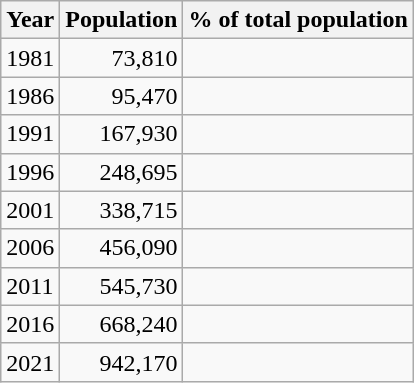<table class="wikitable sortable">
<tr>
<th>Year</th>
<th>Population</th>
<th>% of total population</th>
</tr>
<tr>
<td>1981<br></td>
<td align="right">73,810</td>
<td align="right"></td>
</tr>
<tr>
<td>1986<br></td>
<td align="right">95,470</td>
<td align="right"></td>
</tr>
<tr>
<td>1991<br></td>
<td align="right">167,930</td>
<td align="right"></td>
</tr>
<tr>
<td>1996<br></td>
<td align="right">248,695</td>
<td align="right"></td>
</tr>
<tr>
<td>2001<br></td>
<td align="right">338,715</td>
<td align="right"></td>
</tr>
<tr>
<td>2006<br></td>
<td align="right">456,090</td>
<td align="right"></td>
</tr>
<tr>
<td>2011<br></td>
<td align="right">545,730</td>
<td align="right"></td>
</tr>
<tr>
<td>2016<br></td>
<td align="right">668,240</td>
<td align="right"></td>
</tr>
<tr>
<td>2021<br></td>
<td align="right">942,170</td>
<td align="right"></td>
</tr>
</table>
